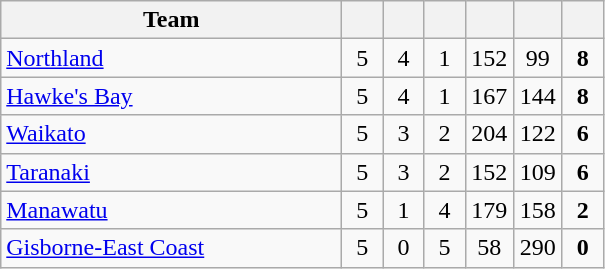<table class="wikitable" style="text-align:center">
<tr>
<th width="220">Team</th>
<th width="20"></th>
<th width="20"></th>
<th width="20"></th>
<th width="25"></th>
<th width="25"></th>
<th width="20"></th>
</tr>
<tr>
<td style="text-align:left;"><a href='#'>Northland</a></td>
<td>5</td>
<td>4</td>
<td>1</td>
<td>152</td>
<td>99</td>
<td><strong>8</strong></td>
</tr>
<tr>
<td style="text-align:left;"><a href='#'>Hawke's Bay</a></td>
<td>5</td>
<td>4</td>
<td>1</td>
<td>167</td>
<td>144</td>
<td><strong>8</strong></td>
</tr>
<tr>
<td style="text-align:left;"><a href='#'>Waikato</a></td>
<td>5</td>
<td>3</td>
<td>2</td>
<td>204</td>
<td>122</td>
<td><strong>6</strong></td>
</tr>
<tr>
<td style="text-align:left;"><a href='#'>Taranaki</a></td>
<td>5</td>
<td>3</td>
<td>2</td>
<td>152</td>
<td>109</td>
<td><strong>6</strong></td>
</tr>
<tr>
<td style="text-align:left;"><a href='#'>Manawatu</a></td>
<td>5</td>
<td>1</td>
<td>4</td>
<td>179</td>
<td>158</td>
<td><strong>2</strong></td>
</tr>
<tr>
<td style="text-align:left;"><a href='#'>Gisborne-East Coast</a></td>
<td>5</td>
<td>0</td>
<td>5</td>
<td>58</td>
<td>290</td>
<td><strong>0</strong></td>
</tr>
</table>
